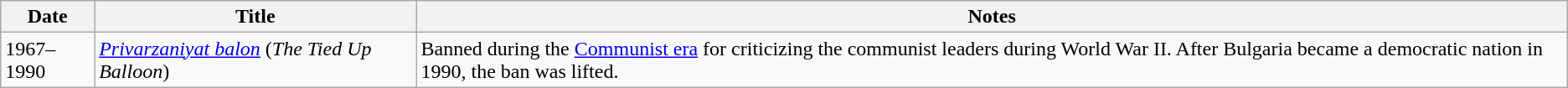<table class="wikitable sortable">
<tr>
<th>Date</th>
<th>Title</th>
<th>Notes</th>
</tr>
<tr>
<td>1967–1990</td>
<td><em><a href='#'>Privarzaniyat balon</a></em> (<em>The Tied Up Balloon</em>)</td>
<td>Banned during the <a href='#'>Communist era</a> for criticizing the communist leaders during World War II. After Bulgaria became a democratic nation in 1990, the ban was lifted.</td>
</tr>
</table>
